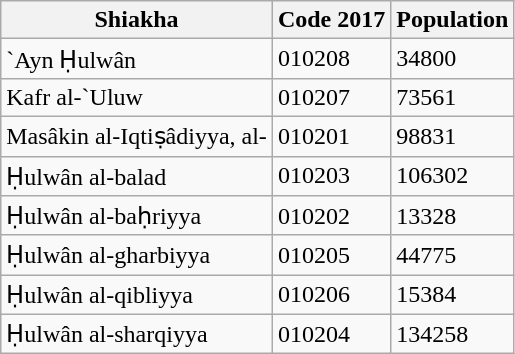<table class="wikitable">
<tr>
<th colspan="1" rowspan="1">Shiakha</th>
<th colspan="1" rowspan="1">Code 2017</th>
<th colspan="1" rowspan="1">Population</th>
</tr>
<tr>
<td>`Ayn Ḥulwân</td>
<td>010208</td>
<td>34800</td>
</tr>
<tr>
<td>Kafr al-`Uluw</td>
<td>010207</td>
<td>73561</td>
</tr>
<tr>
<td>Masâkin al-Iqtiṣâdiyya, al-</td>
<td>010201</td>
<td>98831</td>
</tr>
<tr>
<td>Ḥulwân al-balad</td>
<td>010203</td>
<td>106302</td>
</tr>
<tr>
<td>Ḥulwân al-baḥriyya</td>
<td>010202</td>
<td>13328</td>
</tr>
<tr>
<td>Ḥulwân al-gharbiyya</td>
<td>010205</td>
<td>44775</td>
</tr>
<tr>
<td>Ḥulwân al-qibliyya</td>
<td>010206</td>
<td>15384</td>
</tr>
<tr>
<td>Ḥulwân al-sharqiyya</td>
<td>010204</td>
<td>134258</td>
</tr>
</table>
